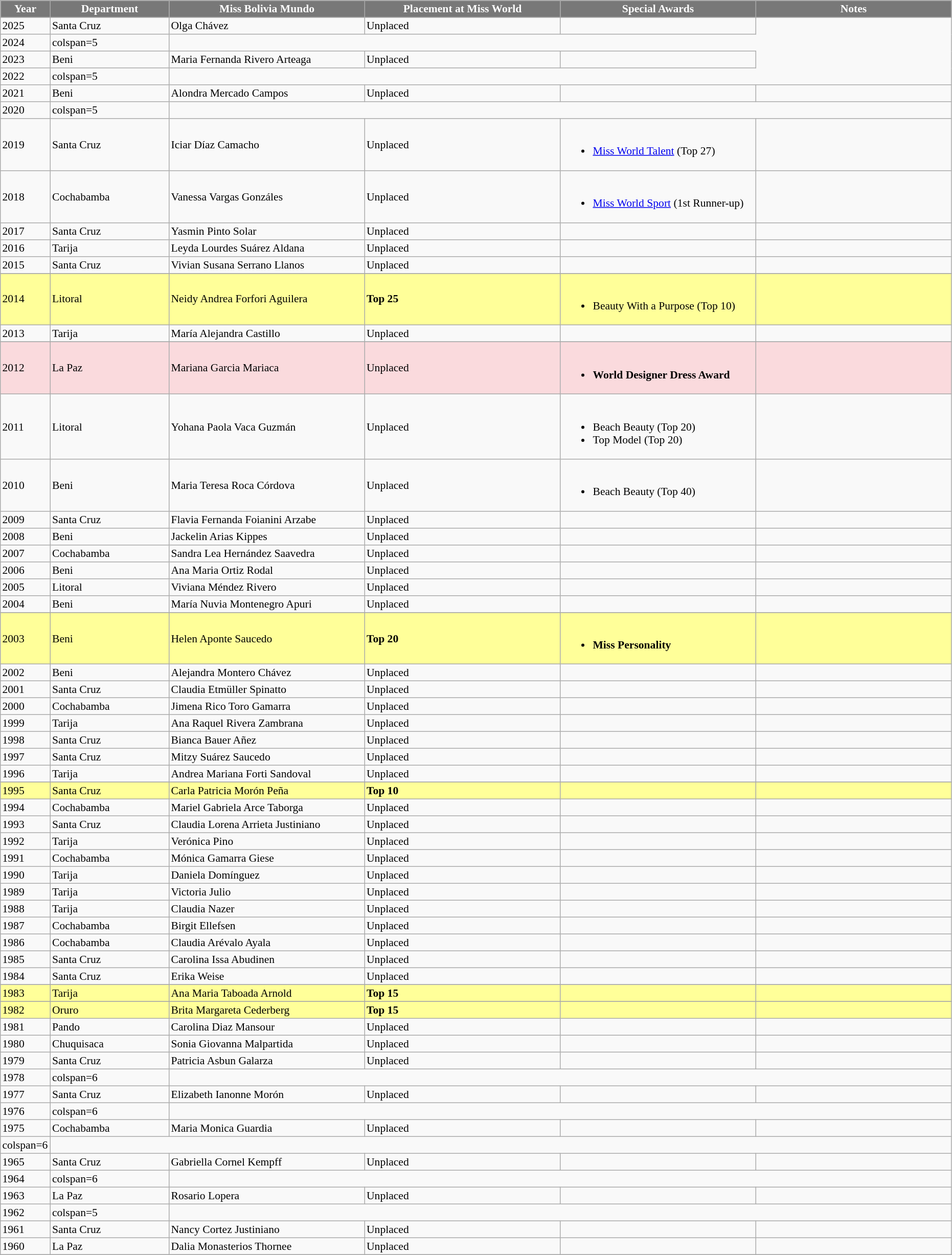<table class="sortable" border="5" cellpadding="2" cellspacing="0" align=" 0 1em 0 0" style="background: #f9f9f9; border: 1px #aaa solid; border-collapse: collapse; font-size: 90%">
<tr>
<th width="60" style="background-color:#787878;color:#FFFFFF;">Year</th>
<th width="150" style="background-color:#787878;color:#FFFFFF;">Department</th>
<th width="250" style="background-color:#787878;color:#FFFFFF;">Miss Bolivia Mundo</th>
<th width="250" style="background-color:#787878;color:#FFFFFF;">Placement at Miss World</th>
<th width="250" style="background-color:#787878;color:#FFFFFF;">Special Awards</th>
<th width="250" style="background-color:#787878;color:#FFFFFF;">Notes</th>
</tr>
<tr>
<td>2025</td>
<td>Santa Cruz</td>
<td>Olga Chávez</td>
<td>Unplaced</td>
<td></td>
</tr>
<tr>
<td>2024</td>
<td>colspan=5 </td>
</tr>
<tr>
<td>2023</td>
<td>Beni</td>
<td>Maria Fernanda Rivero Arteaga</td>
<td>Unplaced</td>
<td></td>
</tr>
<tr>
<td>2022</td>
<td>colspan=5 </td>
</tr>
<tr>
<td>2021</td>
<td>Beni</td>
<td>Alondra Mercado Campos</td>
<td>Unplaced</td>
<td></td>
<td></td>
</tr>
<tr>
<td>2020</td>
<td>colspan=5 </td>
</tr>
<tr>
<td>2019</td>
<td>Santa Cruz</td>
<td>Iciar Díaz Camacho</td>
<td>Unplaced</td>
<td align="left"><br><ul><li><a href='#'>Miss World Talent</a> (Top 27)</li></ul></td>
<td></td>
</tr>
<tr>
<td>2018</td>
<td>Cochabamba</td>
<td>Vanessa Vargas Gonzáles</td>
<td>Unplaced</td>
<td align="left"><br><ul><li><a href='#'>Miss World Sport</a> (1st Runner-up)</li></ul></td>
<td></td>
</tr>
<tr>
<td>2017</td>
<td>Santa Cruz</td>
<td>Yasmin Pinto Solar</td>
<td>Unplaced</td>
<td></td>
<td></td>
</tr>
<tr>
<td>2016</td>
<td>Tarija</td>
<td>Leyda Lourdes Suárez Aldana</td>
<td>Unplaced</td>
<td></td>
<td></td>
</tr>
<tr>
<td>2015</td>
<td>Santa Cruz</td>
<td>Vivian Susana Serrano Llanos</td>
<td>Unplaced</td>
<td></td>
<td></td>
</tr>
<tr>
</tr>
<tr style="background-color:#FFFF99; ">
<td>2014</td>
<td>Litoral</td>
<td>Neidy Andrea Forfori Aguilera</td>
<td><strong>Top 25</strong></td>
<td align="left"><br><ul><li>Beauty With a Purpose (Top 10)</li></ul></td>
<td></td>
</tr>
<tr>
<td>2013</td>
<td>Tarija</td>
<td>María Alejandra Castillo</td>
<td>Unplaced</td>
<td></td>
<td></td>
</tr>
<tr>
</tr>
<tr style="background-color:#FADADD; ">
<td>2012</td>
<td>La Paz</td>
<td>Mariana Garcia Mariaca</td>
<td>Unplaced</td>
<td align="left"><br><ul><li><strong>World Designer Dress Award</strong></li></ul></td>
<td></td>
</tr>
<tr>
<td>2011</td>
<td>Litoral</td>
<td>Yohana Paola Vaca Guzmán</td>
<td>Unplaced</td>
<td align="left"><br><ul><li>Beach Beauty (Top 20)</li><li>Top Model (Top 20)</li></ul></td>
<td></td>
</tr>
<tr>
<td>2010</td>
<td>Beni</td>
<td>Maria Teresa Roca Córdova</td>
<td>Unplaced</td>
<td align="left"><br><ul><li>Beach Beauty (Top 40)</li></ul></td>
<td></td>
</tr>
<tr>
<td>2009</td>
<td>Santa Cruz</td>
<td>Flavia Fernanda Foianini Arzabe</td>
<td>Unplaced</td>
<td></td>
<td></td>
</tr>
<tr>
<td>2008</td>
<td>Beni</td>
<td>Jackelin Arias Kippes</td>
<td>Unplaced</td>
<td></td>
<td></td>
</tr>
<tr>
<td>2007</td>
<td>Cochabamba</td>
<td>Sandra Lea Hernández Saavedra</td>
<td>Unplaced</td>
<td></td>
<td></td>
</tr>
<tr>
<td>2006</td>
<td>Beni</td>
<td>Ana Maria Ortiz Rodal</td>
<td>Unplaced</td>
<td></td>
<td></td>
</tr>
<tr>
<td>2005</td>
<td>Litoral</td>
<td>Viviana Méndez Rivero</td>
<td>Unplaced</td>
<td></td>
<td></td>
</tr>
<tr>
<td>2004</td>
<td>Beni</td>
<td>María Nuvia Montenegro Apuri</td>
<td>Unplaced</td>
<td></td>
<td></td>
</tr>
<tr>
</tr>
<tr style="background-color:#FFFF99; ">
<td>2003</td>
<td>Beni</td>
<td>Helen Aponte Saucedo</td>
<td><strong>Top 20</strong></td>
<td align="left"><br><ul><li><strong>Miss Personality</strong></li></ul></td>
<td></td>
</tr>
<tr>
<td>2002</td>
<td>Beni</td>
<td>Alejandra Montero Chávez</td>
<td>Unplaced</td>
<td></td>
<td></td>
</tr>
<tr>
<td>2001</td>
<td>Santa Cruz</td>
<td>Claudia Etmüller Spinatto</td>
<td>Unplaced</td>
<td></td>
<td></td>
</tr>
<tr>
<td>2000</td>
<td>Cochabamba</td>
<td>Jimena Rico Toro Gamarra</td>
<td>Unplaced</td>
<td></td>
<td></td>
</tr>
<tr>
<td>1999</td>
<td>Tarija</td>
<td>Ana Raquel Rivera Zambrana</td>
<td>Unplaced</td>
<td></td>
<td></td>
</tr>
<tr>
<td>1998</td>
<td>Santa Cruz</td>
<td>Bianca Bauer Añez</td>
<td>Unplaced</td>
<td></td>
<td></td>
</tr>
<tr>
<td>1997</td>
<td>Santa Cruz</td>
<td>Mitzy Suárez Saucedo</td>
<td>Unplaced</td>
<td></td>
<td></td>
</tr>
<tr>
<td>1996</td>
<td>Tarija</td>
<td>Andrea Mariana Forti Sandoval</td>
<td>Unplaced</td>
<td></td>
<td></td>
</tr>
<tr>
</tr>
<tr style="background-color:#FFFF99; ">
<td>1995</td>
<td>Santa Cruz</td>
<td>Carla Patricia Morón Peña</td>
<td><strong>Top 10</strong></td>
<td></td>
<td></td>
</tr>
<tr>
<td>1994</td>
<td>Cochabamba</td>
<td>Mariel Gabriela Arce Taborga</td>
<td>Unplaced</td>
<td></td>
<td></td>
</tr>
<tr>
<td>1993</td>
<td>Santa Cruz</td>
<td>Claudia Lorena Arrieta Justiniano</td>
<td>Unplaced</td>
<td></td>
<td></td>
</tr>
<tr>
<td>1992</td>
<td>Tarija</td>
<td>Verónica Pino</td>
<td>Unplaced</td>
<td></td>
<td></td>
</tr>
<tr>
<td>1991</td>
<td>Cochabamba</td>
<td>Mónica Gamarra Giese</td>
<td>Unplaced</td>
<td></td>
<td></td>
</tr>
<tr>
<td>1990</td>
<td>Tarija</td>
<td>Daniela Domínguez</td>
<td>Unplaced</td>
<td></td>
<td></td>
</tr>
<tr>
<td>1989</td>
<td>Tarija</td>
<td>Victoria Julio</td>
<td>Unplaced</td>
<td></td>
<td></td>
</tr>
<tr>
<td>1988</td>
<td>Tarija</td>
<td>Claudia Nazer</td>
<td>Unplaced</td>
<td></td>
<td></td>
</tr>
<tr>
<td>1987</td>
<td>Cochabamba</td>
<td>Birgit Ellefsen</td>
<td>Unplaced</td>
<td></td>
<td></td>
</tr>
<tr>
<td>1986</td>
<td>Cochabamba</td>
<td>Claudia Arévalo Ayala</td>
<td>Unplaced</td>
<td></td>
<td></td>
</tr>
<tr>
<td>1985</td>
<td>Santa Cruz</td>
<td>Carolina Issa Abudinen</td>
<td>Unplaced</td>
<td></td>
<td></td>
</tr>
<tr>
<td>1984</td>
<td>Santa Cruz</td>
<td>Erika Weise</td>
<td>Unplaced</td>
<td></td>
<td></td>
</tr>
<tr>
</tr>
<tr style="background-color:#FFFF99; ">
<td>1983</td>
<td>Tarija</td>
<td>Ana Maria Taboada Arnold</td>
<td><strong>Top 15</strong></td>
<td></td>
<td></td>
</tr>
<tr>
</tr>
<tr style="background-color:#FFFF99; ">
<td>1982</td>
<td>Oruro</td>
<td>Brita Margareta Cederberg</td>
<td><strong>Top 15</strong></td>
<td></td>
<td></td>
</tr>
<tr>
<td>1981</td>
<td>Pando</td>
<td>Carolina Diaz Mansour</td>
<td>Unplaced</td>
<td></td>
<td></td>
</tr>
<tr>
<td>1980</td>
<td>Chuquisaca</td>
<td>Sonia Giovanna Malpartida</td>
<td>Unplaced</td>
<td></td>
<td></td>
</tr>
<tr>
<td>1979</td>
<td>Santa Cruz</td>
<td>Patricia Asbun Galarza</td>
<td>Unplaced</td>
<td></td>
<td></td>
</tr>
<tr>
<td>1978</td>
<td>colspan=6 </td>
</tr>
<tr>
<td>1977</td>
<td>Santa Cruz</td>
<td>Elizabeth Ianonne Morón</td>
<td>Unplaced</td>
<td></td>
<td></td>
</tr>
<tr>
<td>1976</td>
<td>colspan=6 </td>
</tr>
<tr>
<td>1975</td>
<td>Cochabamba</td>
<td>Maria Monica Guardia</td>
<td>Unplaced</td>
<td></td>
<td></td>
</tr>
<tr>
<td>colspan=6 </td>
</tr>
<tr>
<td>1965</td>
<td>Santa Cruz</td>
<td>Gabriella Cornel Kempff</td>
<td>Unplaced</td>
<td></td>
<td></td>
</tr>
<tr>
<td>1964</td>
<td>colspan=6 </td>
</tr>
<tr>
<td>1963</td>
<td>La Paz</td>
<td>Rosario Lopera</td>
<td>Unplaced</td>
<td></td>
<td></td>
</tr>
<tr>
<td>1962</td>
<td>colspan=5 </td>
</tr>
<tr>
<td>1961</td>
<td>Santa Cruz</td>
<td>Nancy Cortez Justiniano</td>
<td>Unplaced</td>
<td></td>
<td></td>
</tr>
<tr>
<td>1960</td>
<td>La Paz</td>
<td>Dalia Monasterios Thornee</td>
<td>Unplaced</td>
<td></td>
<td></td>
</tr>
<tr>
</tr>
</table>
